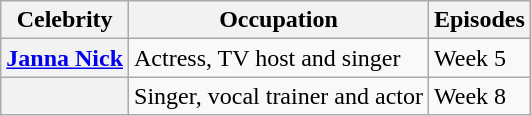<table class="wikitable">
<tr>
<th>Celebrity</th>
<th>Occupation</th>
<th>Episodes</th>
</tr>
<tr>
<th><a href='#'>Janna Nick</a></th>
<td>Actress, TV host and singer</td>
<td>Week 5</td>
</tr>
<tr>
<th></th>
<td>Singer, vocal trainer and actor</td>
<td>Week 8</td>
</tr>
</table>
